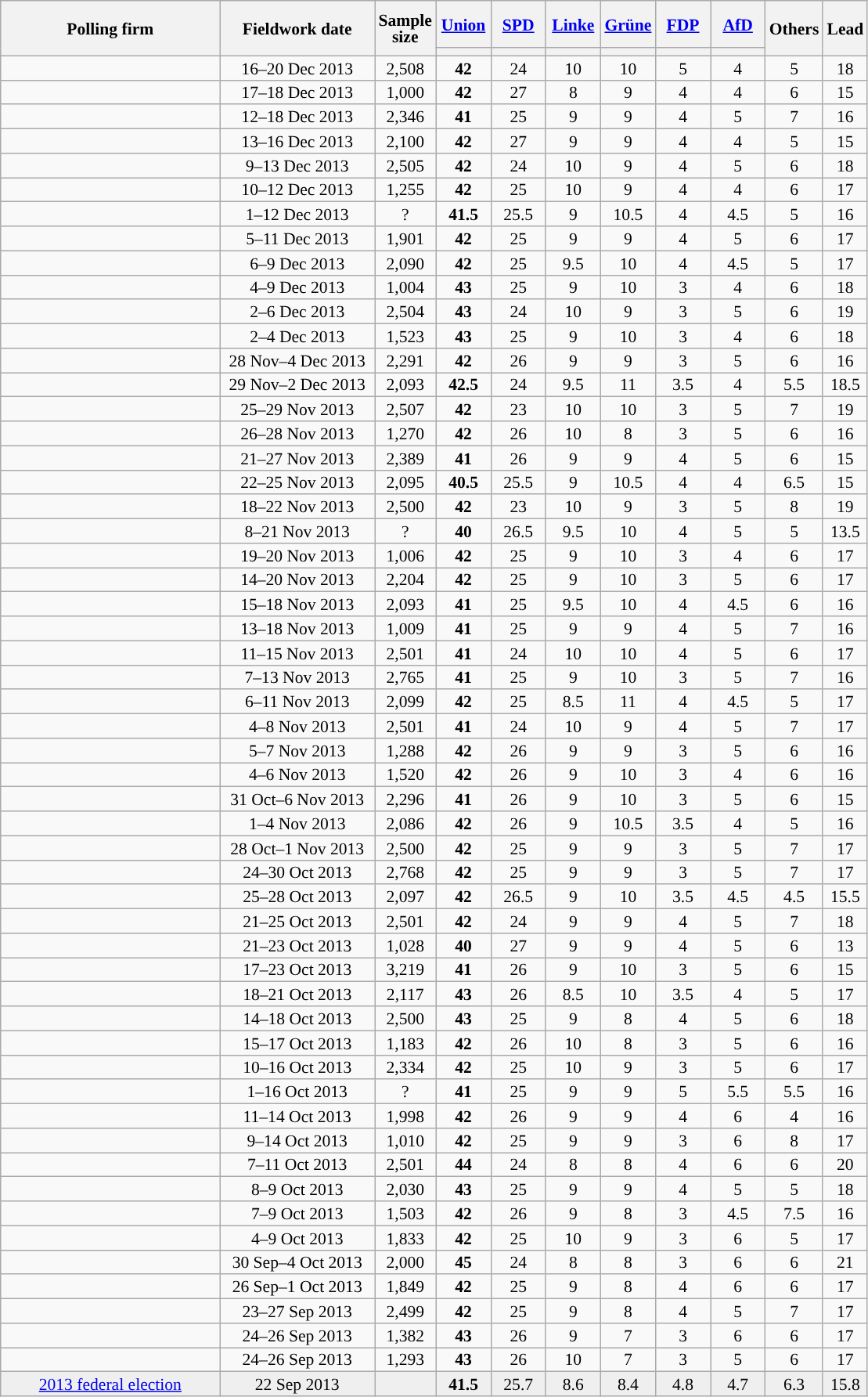<table class="wikitable sortable tpl-blanktable mw-collapsible mw-collapsed tpl-blanktable" style="text-align:center;font-size:90%;line-height:14px;">
<tr style="height:40px;">
<th style="width:180px;" rowspan="2">Polling firm</th>
<th style="width:125px;" rowspan="2">Fieldwork date</th>
<th style="width:35px;" rowspan="2">Sample<br>size</th>
<th style="width:40px;" class="unsortable"><a href='#'>Union</a></th>
<th style="width:40px;" class="unsortable"><a href='#'>SPD</a></th>
<th style="width:40px;" class="unsortable"><a href='#'>Linke</a></th>
<th style="width:40px;" class="unsortable"><a href='#'>Grüne</a></th>
<th style="width:40px;" class="unsortable"><a href='#'>FDP</a></th>
<th style="width:40px;" class="unsortable"><a href='#'>AfD</a></th>
<th class="unsortable" style="width:30px;" rowspan="2">Others</th>
<th style="width:30px;" rowspan="2">Lead</th>
</tr>
<tr>
<th style="color:inherit;background:"></th>
<th style="color:inherit;background:"></th>
<th style="color:inherit;background:"></th>
<th style="color:inherit;background:"></th>
<th style="color:inherit;background:"></th>
<th style="color:inherit;background:"></th>
</tr>
<tr>
<td></td>
<td>16–20 Dec 2013</td>
<td>2,508</td>
<td><strong>42</strong></td>
<td>24</td>
<td>10</td>
<td>10</td>
<td>5</td>
<td>4</td>
<td>5</td>
<td style="background:">18</td>
</tr>
<tr>
<td></td>
<td>17–18 Dec 2013</td>
<td>1,000</td>
<td><strong>42</strong></td>
<td>27</td>
<td>8</td>
<td>9</td>
<td>4</td>
<td>4</td>
<td>6</td>
<td style="background:">15</td>
</tr>
<tr>
<td></td>
<td>12–18 Dec 2013</td>
<td>2,346</td>
<td><strong>41</strong></td>
<td>25</td>
<td>9</td>
<td>9</td>
<td>4</td>
<td>5</td>
<td>7</td>
<td style="background:">16</td>
</tr>
<tr>
<td></td>
<td>13–16 Dec 2013</td>
<td>2,100</td>
<td><strong>42</strong></td>
<td>27</td>
<td>9</td>
<td>9</td>
<td>4</td>
<td>4</td>
<td>5</td>
<td style="background:">15</td>
</tr>
<tr>
<td></td>
<td>9–13 Dec 2013</td>
<td>2,505</td>
<td><strong>42</strong></td>
<td>24</td>
<td>10</td>
<td>9</td>
<td>4</td>
<td>5</td>
<td>6</td>
<td style="background:">18</td>
</tr>
<tr>
<td></td>
<td>10–12 Dec 2013</td>
<td>1,255</td>
<td><strong>42</strong></td>
<td>25</td>
<td>10</td>
<td>9</td>
<td>4</td>
<td>4</td>
<td>6</td>
<td style="background:">17</td>
</tr>
<tr>
<td></td>
<td>1–12 Dec 2013</td>
<td>?</td>
<td><strong>41.5</strong></td>
<td>25.5</td>
<td>9</td>
<td>10.5</td>
<td>4</td>
<td>4.5</td>
<td>5</td>
<td style="background:">16</td>
</tr>
<tr>
<td></td>
<td>5–11 Dec 2013</td>
<td>1,901</td>
<td><strong>42</strong></td>
<td>25</td>
<td>9</td>
<td>9</td>
<td>4</td>
<td>5</td>
<td>6</td>
<td style="background:">17</td>
</tr>
<tr>
<td></td>
<td>6–9 Dec 2013</td>
<td>2,090</td>
<td><strong>42</strong></td>
<td>25</td>
<td>9.5</td>
<td>10</td>
<td>4</td>
<td>4.5</td>
<td>5</td>
<td style="background:">17</td>
</tr>
<tr>
<td></td>
<td>4–9 Dec 2013</td>
<td>1,004</td>
<td><strong>43</strong></td>
<td>25</td>
<td>9</td>
<td>10</td>
<td>3</td>
<td>4</td>
<td>6</td>
<td style="background:">18</td>
</tr>
<tr>
<td></td>
<td>2–6 Dec 2013</td>
<td>2,504</td>
<td><strong>43</strong></td>
<td>24</td>
<td>10</td>
<td>9</td>
<td>3</td>
<td>5</td>
<td>6</td>
<td style="background:">19</td>
</tr>
<tr>
<td></td>
<td>2–4 Dec 2013</td>
<td>1,523</td>
<td><strong>43</strong></td>
<td>25</td>
<td>9</td>
<td>10</td>
<td>3</td>
<td>4</td>
<td>6</td>
<td style="background:">18</td>
</tr>
<tr>
<td></td>
<td>28 Nov–4 Dec 2013</td>
<td>2,291</td>
<td><strong>42</strong></td>
<td>26</td>
<td>9</td>
<td>9</td>
<td>3</td>
<td>5</td>
<td>6</td>
<td style="background:">16</td>
</tr>
<tr>
<td></td>
<td>29 Nov–2 Dec 2013</td>
<td>2,093</td>
<td><strong>42.5</strong></td>
<td>24</td>
<td>9.5</td>
<td>11</td>
<td>3.5</td>
<td>4</td>
<td>5.5</td>
<td style="background:">18.5</td>
</tr>
<tr>
<td></td>
<td>25–29 Nov 2013</td>
<td>2,507</td>
<td><strong>42</strong></td>
<td>23</td>
<td>10</td>
<td>10</td>
<td>3</td>
<td>5</td>
<td>7</td>
<td style="background:">19</td>
</tr>
<tr>
<td></td>
<td>26–28 Nov 2013</td>
<td>1,270</td>
<td><strong>42</strong></td>
<td>26</td>
<td>10</td>
<td>8</td>
<td>3</td>
<td>5</td>
<td>6</td>
<td style="background:">16</td>
</tr>
<tr>
<td></td>
<td>21–27 Nov 2013</td>
<td>2,389</td>
<td><strong>41</strong></td>
<td>26</td>
<td>9</td>
<td>9</td>
<td>4</td>
<td>5</td>
<td>6</td>
<td style="background:">15</td>
</tr>
<tr>
<td></td>
<td>22–25 Nov 2013</td>
<td>2,095</td>
<td><strong>40.5</strong></td>
<td>25.5</td>
<td>9</td>
<td>10.5</td>
<td>4</td>
<td>4</td>
<td>6.5</td>
<td style="background:">15</td>
</tr>
<tr>
<td></td>
<td>18–22 Nov 2013</td>
<td>2,500</td>
<td><strong>42</strong></td>
<td>23</td>
<td>10</td>
<td>9</td>
<td>3</td>
<td>5</td>
<td>8</td>
<td style="background:">19</td>
</tr>
<tr>
<td></td>
<td>8–21 Nov 2013</td>
<td>?</td>
<td><strong>40</strong></td>
<td>26.5</td>
<td>9.5</td>
<td>10</td>
<td>4</td>
<td>5</td>
<td>5</td>
<td style="background:">13.5</td>
</tr>
<tr>
<td></td>
<td>19–20 Nov 2013</td>
<td>1,006</td>
<td><strong>42</strong></td>
<td>25</td>
<td>9</td>
<td>10</td>
<td>3</td>
<td>4</td>
<td>6</td>
<td style="background:">17</td>
</tr>
<tr>
<td></td>
<td>14–20 Nov 2013</td>
<td>2,204</td>
<td><strong>42</strong></td>
<td>25</td>
<td>9</td>
<td>10</td>
<td>3</td>
<td>5</td>
<td>6</td>
<td style="background:">17</td>
</tr>
<tr>
<td></td>
<td>15–18 Nov 2013</td>
<td>2,093</td>
<td><strong>41</strong></td>
<td>25</td>
<td>9.5</td>
<td>10</td>
<td>4</td>
<td>4.5</td>
<td>6</td>
<td style="background:">16</td>
</tr>
<tr>
<td></td>
<td>13–18 Nov 2013</td>
<td>1,009</td>
<td><strong>41</strong></td>
<td>25</td>
<td>9</td>
<td>9</td>
<td>4</td>
<td>5</td>
<td>7</td>
<td style="background:">16</td>
</tr>
<tr>
<td></td>
<td>11–15 Nov 2013</td>
<td>2,501</td>
<td><strong>41</strong></td>
<td>24</td>
<td>10</td>
<td>10</td>
<td>4</td>
<td>5</td>
<td>6</td>
<td style="background:">17</td>
</tr>
<tr>
<td></td>
<td>7–13 Nov 2013</td>
<td>2,765</td>
<td><strong>41</strong></td>
<td>25</td>
<td>9</td>
<td>10</td>
<td>3</td>
<td>5</td>
<td>7</td>
<td style="background:">16</td>
</tr>
<tr>
<td></td>
<td>6–11 Nov 2013</td>
<td>2,099</td>
<td><strong>42</strong></td>
<td>25</td>
<td>8.5</td>
<td>11</td>
<td>4</td>
<td>4.5</td>
<td>5</td>
<td style="background:">17</td>
</tr>
<tr>
<td></td>
<td>4–8 Nov 2013</td>
<td>2,501</td>
<td><strong>41</strong></td>
<td>24</td>
<td>10</td>
<td>9</td>
<td>4</td>
<td>5</td>
<td>7</td>
<td style="background:">17</td>
</tr>
<tr>
<td></td>
<td>5–7 Nov 2013</td>
<td>1,288</td>
<td><strong>42</strong></td>
<td>26</td>
<td>9</td>
<td>9</td>
<td>3</td>
<td>5</td>
<td>6</td>
<td style="background:">16</td>
</tr>
<tr>
<td></td>
<td>4–6 Nov 2013</td>
<td>1,520</td>
<td><strong>42</strong></td>
<td>26</td>
<td>9</td>
<td>10</td>
<td>3</td>
<td>4</td>
<td>6</td>
<td style="background:">16</td>
</tr>
<tr>
<td></td>
<td>31 Oct–6 Nov 2013</td>
<td>2,296</td>
<td><strong>41</strong></td>
<td>26</td>
<td>9</td>
<td>10</td>
<td>3</td>
<td>5</td>
<td>6</td>
<td style="background:">15</td>
</tr>
<tr>
<td></td>
<td>1–4 Nov 2013</td>
<td>2,086</td>
<td><strong>42</strong></td>
<td>26</td>
<td>9</td>
<td>10.5</td>
<td>3.5</td>
<td>4</td>
<td>5</td>
<td style="background:">16</td>
</tr>
<tr>
<td></td>
<td>28 Oct–1 Nov 2013</td>
<td>2,500</td>
<td><strong>42</strong></td>
<td>25</td>
<td>9</td>
<td>9</td>
<td>3</td>
<td>5</td>
<td>7</td>
<td style="background:">17</td>
</tr>
<tr>
<td></td>
<td>24–30 Oct 2013</td>
<td>2,768</td>
<td><strong>42</strong></td>
<td>25</td>
<td>9</td>
<td>9</td>
<td>3</td>
<td>5</td>
<td>7</td>
<td style="background:">17</td>
</tr>
<tr>
<td></td>
<td>25–28 Oct 2013</td>
<td>2,097</td>
<td><strong>42</strong></td>
<td>26.5</td>
<td>9</td>
<td>10</td>
<td>3.5</td>
<td>4.5</td>
<td>4.5</td>
<td style="background:">15.5</td>
</tr>
<tr>
<td></td>
<td>21–25 Oct 2013</td>
<td>2,501</td>
<td><strong>42</strong></td>
<td>24</td>
<td>9</td>
<td>9</td>
<td>4</td>
<td>5</td>
<td>7</td>
<td style="background:">18</td>
</tr>
<tr>
<td></td>
<td>21–23 Oct 2013</td>
<td>1,028</td>
<td><strong>40</strong></td>
<td>27</td>
<td>9</td>
<td>9</td>
<td>4</td>
<td>5</td>
<td>6</td>
<td style="background:">13</td>
</tr>
<tr>
<td></td>
<td>17–23 Oct 2013</td>
<td>3,219</td>
<td><strong>41</strong></td>
<td>26</td>
<td>9</td>
<td>10</td>
<td>3</td>
<td>5</td>
<td>6</td>
<td style="background:">15</td>
</tr>
<tr>
<td></td>
<td>18–21 Oct 2013</td>
<td>2,117</td>
<td><strong>43</strong></td>
<td>26</td>
<td>8.5</td>
<td>10</td>
<td>3.5</td>
<td>4</td>
<td>5</td>
<td style="background:">17</td>
</tr>
<tr>
<td></td>
<td>14–18 Oct 2013</td>
<td>2,500</td>
<td><strong>43</strong></td>
<td>25</td>
<td>9</td>
<td>8</td>
<td>4</td>
<td>5</td>
<td>6</td>
<td style="background:">18</td>
</tr>
<tr>
<td></td>
<td>15–17 Oct 2013</td>
<td>1,183</td>
<td><strong>42</strong></td>
<td>26</td>
<td>10</td>
<td>8</td>
<td>3</td>
<td>5</td>
<td>6</td>
<td style="background:">16</td>
</tr>
<tr>
<td></td>
<td>10–16 Oct 2013</td>
<td>2,334</td>
<td><strong>42</strong></td>
<td>25</td>
<td>10</td>
<td>9</td>
<td>3</td>
<td>5</td>
<td>6</td>
<td style="background:">17</td>
</tr>
<tr>
<td></td>
<td>1–16 Oct 2013</td>
<td>?</td>
<td><strong>41</strong></td>
<td>25</td>
<td>9</td>
<td>9</td>
<td>5</td>
<td>5.5</td>
<td>5.5</td>
<td style="background:">16</td>
</tr>
<tr>
<td></td>
<td>11–14 Oct 2013</td>
<td>1,998</td>
<td><strong>42</strong></td>
<td>26</td>
<td>9</td>
<td>9</td>
<td>4</td>
<td>6</td>
<td>4</td>
<td style="background:">16</td>
</tr>
<tr>
<td></td>
<td>9–14 Oct 2013</td>
<td>1,010</td>
<td><strong>42</strong></td>
<td>25</td>
<td>9</td>
<td>9</td>
<td>3</td>
<td>6</td>
<td>8</td>
<td style="background:">17</td>
</tr>
<tr>
<td></td>
<td>7–11 Oct 2013</td>
<td>2,501</td>
<td><strong>44</strong></td>
<td>24</td>
<td>8</td>
<td>8</td>
<td>4</td>
<td>6</td>
<td>6</td>
<td style="background:">20</td>
</tr>
<tr>
<td></td>
<td>8–9 Oct 2013</td>
<td>2,030</td>
<td><strong>43</strong></td>
<td>25</td>
<td>9</td>
<td>9</td>
<td>4</td>
<td>5</td>
<td>5</td>
<td style="background:">18</td>
</tr>
<tr>
<td></td>
<td>7–9 Oct 2013</td>
<td>1,503</td>
<td><strong>42</strong></td>
<td>26</td>
<td>9</td>
<td>8</td>
<td>3</td>
<td>4.5</td>
<td>7.5</td>
<td style="background:">16</td>
</tr>
<tr>
<td></td>
<td>4–9 Oct 2013</td>
<td>1,833</td>
<td><strong>42</strong></td>
<td>25</td>
<td>10</td>
<td>9</td>
<td>3</td>
<td>6</td>
<td>5</td>
<td style="background:">17</td>
</tr>
<tr>
<td></td>
<td>30 Sep–4 Oct 2013</td>
<td>2,000</td>
<td><strong>45</strong></td>
<td>24</td>
<td>8</td>
<td>8</td>
<td>3</td>
<td>6</td>
<td>6</td>
<td style="background:">21</td>
</tr>
<tr>
<td></td>
<td>26 Sep–1 Oct 2013</td>
<td>1,849</td>
<td><strong>42</strong></td>
<td>25</td>
<td>9</td>
<td>8</td>
<td>4</td>
<td>6</td>
<td>6</td>
<td style="background:">17</td>
</tr>
<tr>
<td></td>
<td>23–27 Sep 2013</td>
<td>2,499</td>
<td><strong>42</strong></td>
<td>25</td>
<td>9</td>
<td>8</td>
<td>4</td>
<td>5</td>
<td>7</td>
<td style="background:">17</td>
</tr>
<tr>
<td></td>
<td>24–26 Sep 2013</td>
<td>1,382</td>
<td><strong>43</strong></td>
<td>26</td>
<td>9</td>
<td>7</td>
<td>3</td>
<td>6</td>
<td>6</td>
<td style="background:">17</td>
</tr>
<tr>
<td></td>
<td>24–26 Sep 2013</td>
<td>1,293</td>
<td><strong>43</strong></td>
<td>26</td>
<td>10</td>
<td>7</td>
<td>3</td>
<td>5</td>
<td>6</td>
<td style="background:">17</td>
</tr>
<tr style="background:#EFEFEF;">
<td><a href='#'>2013 federal election</a></td>
<td>22 Sep 2013</td>
<td></td>
<td><strong>41.5</strong></td>
<td>25.7</td>
<td>8.6</td>
<td>8.4</td>
<td>4.8</td>
<td>4.7</td>
<td>6.3</td>
<td style="background:">15.8</td>
</tr>
</table>
